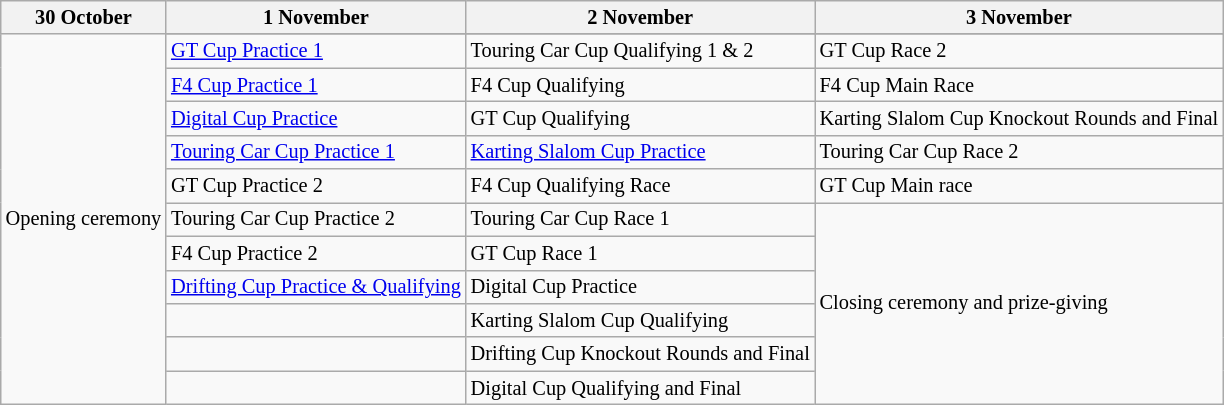<table class="wikitable" style="font-size: 85%;">
<tr>
<th>30 October</th>
<th>1 November</th>
<th>2 November</th>
<th>3 November</th>
</tr>
<tr>
<td rowspan=12>Opening ceremony</td>
</tr>
<tr>
<td><a href='#'>GT Cup Practice 1</a></td>
<td>Touring Car Cup Qualifying 1 & 2</td>
<td>GT Cup Race 2</td>
</tr>
<tr>
<td><a href='#'>F4 Cup Practice 1</a></td>
<td>F4 Cup Qualifying</td>
<td>F4 Cup Main Race</td>
</tr>
<tr>
<td><a href='#'>Digital Cup Practice</a></td>
<td>GT Cup Qualifying</td>
<td>Karting Slalom Cup Knockout Rounds and Final</td>
</tr>
<tr>
<td><a href='#'>Touring Car Cup Practice 1</a></td>
<td><a href='#'>Karting Slalom Cup Practice</a></td>
<td>Touring Car Cup Race 2</td>
</tr>
<tr>
<td>GT Cup Practice 2</td>
<td>F4 Cup Qualifying Race</td>
<td>GT Cup Main race</td>
</tr>
<tr>
<td>Touring Car Cup Practice 2</td>
<td>Touring Car Cup Race 1</td>
<td rowspan=6>Closing ceremony and prize-giving</td>
</tr>
<tr>
<td>F4 Cup Practice 2</td>
<td>GT Cup Race 1</td>
</tr>
<tr>
<td><a href='#'>Drifting Cup Practice & Qualifying</a></td>
<td>Digital Cup Practice</td>
</tr>
<tr>
<td></td>
<td>Karting Slalom Cup Qualifying</td>
</tr>
<tr>
<td></td>
<td>Drifting Cup Knockout Rounds and Final</td>
</tr>
<tr>
<td></td>
<td>Digital Cup Qualifying and Final</td>
</tr>
</table>
